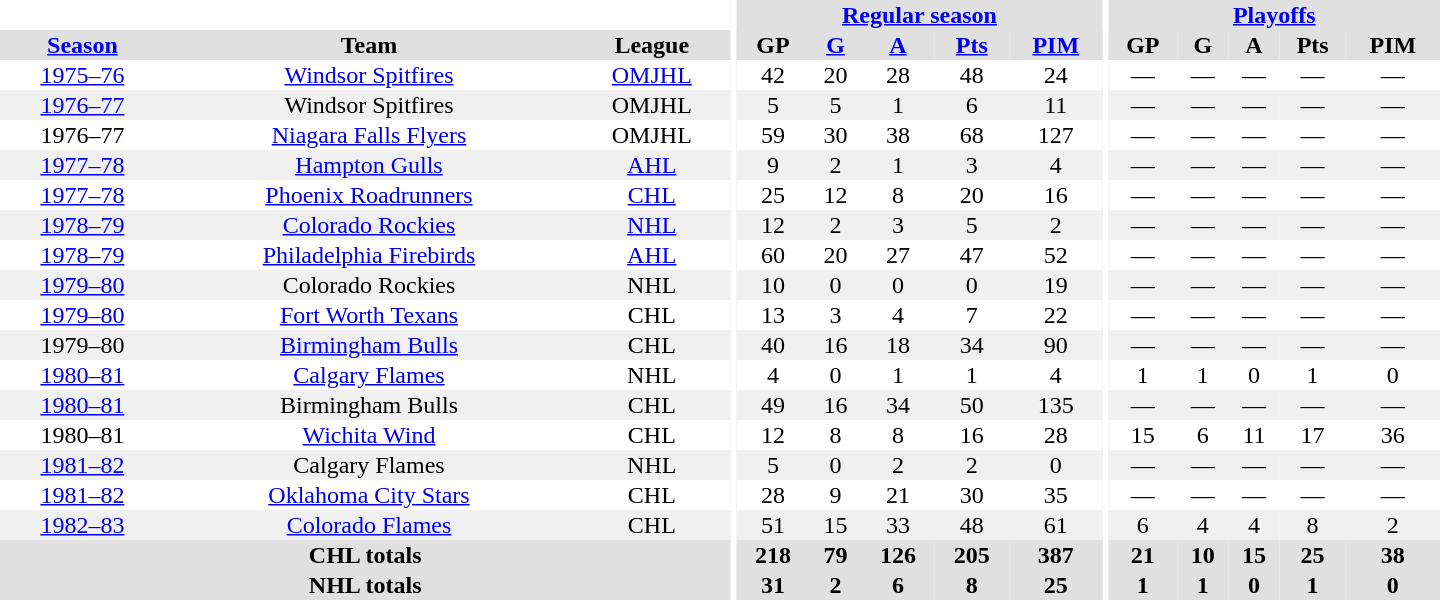<table border="0" cellpadding="1" cellspacing="0" style="text-align:center; width:60em">
<tr bgcolor="#e0e0e0">
<th colspan="3" bgcolor="#ffffff"></th>
<th rowspan="100" bgcolor="#ffffff"></th>
<th colspan="5"><a href='#'>Regular season</a></th>
<th rowspan="100" bgcolor="#ffffff"></th>
<th colspan="5"><a href='#'>Playoffs</a></th>
</tr>
<tr bgcolor="#e0e0e0">
<th><a href='#'>Season</a></th>
<th>Team</th>
<th>League</th>
<th>GP</th>
<th><a href='#'>G</a></th>
<th><a href='#'>A</a></th>
<th><a href='#'>Pts</a></th>
<th><a href='#'>PIM</a></th>
<th>GP</th>
<th>G</th>
<th>A</th>
<th>Pts</th>
<th>PIM</th>
</tr>
<tr>
<td><a href='#'>1975–76</a></td>
<td><a href='#'>Windsor Spitfires</a></td>
<td><a href='#'>OMJHL</a></td>
<td>42</td>
<td>20</td>
<td>28</td>
<td>48</td>
<td>24</td>
<td>—</td>
<td>—</td>
<td>—</td>
<td>—</td>
<td>—</td>
</tr>
<tr bgcolor="#f0f0f0">
<td><a href='#'>1976–77</a></td>
<td>Windsor Spitfires</td>
<td>OMJHL</td>
<td>5</td>
<td>5</td>
<td>1</td>
<td>6</td>
<td>11</td>
<td>—</td>
<td>—</td>
<td>—</td>
<td>—</td>
<td>—</td>
</tr>
<tr>
<td>1976–77</td>
<td><a href='#'>Niagara Falls Flyers</a></td>
<td>OMJHL</td>
<td>59</td>
<td>30</td>
<td>38</td>
<td>68</td>
<td>127</td>
<td>—</td>
<td>—</td>
<td>—</td>
<td>—</td>
<td>—</td>
</tr>
<tr bgcolor="#f0f0f0">
<td><a href='#'>1977–78</a></td>
<td><a href='#'>Hampton Gulls</a></td>
<td><a href='#'>AHL</a></td>
<td>9</td>
<td>2</td>
<td>1</td>
<td>3</td>
<td>4</td>
<td>—</td>
<td>—</td>
<td>—</td>
<td>—</td>
<td>—</td>
</tr>
<tr>
<td><a href='#'>1977–78</a></td>
<td><a href='#'>Phoenix Roadrunners</a></td>
<td><a href='#'>CHL</a></td>
<td>25</td>
<td>12</td>
<td>8</td>
<td>20</td>
<td>16</td>
<td>—</td>
<td>—</td>
<td>—</td>
<td>—</td>
<td>—</td>
</tr>
<tr bgcolor="#f0f0f0">
<td><a href='#'>1978–79</a></td>
<td><a href='#'>Colorado Rockies</a></td>
<td><a href='#'>NHL</a></td>
<td>12</td>
<td>2</td>
<td>3</td>
<td>5</td>
<td>2</td>
<td>—</td>
<td>—</td>
<td>—</td>
<td>—</td>
<td>—</td>
</tr>
<tr>
<td><a href='#'>1978–79</a></td>
<td><a href='#'>Philadelphia Firebirds</a></td>
<td><a href='#'>AHL</a></td>
<td>60</td>
<td>20</td>
<td>27</td>
<td>47</td>
<td>52</td>
<td>—</td>
<td>—</td>
<td>—</td>
<td>—</td>
<td>—</td>
</tr>
<tr bgcolor="#f0f0f0">
<td><a href='#'>1979–80</a></td>
<td>Colorado Rockies</td>
<td>NHL</td>
<td>10</td>
<td>0</td>
<td>0</td>
<td>0</td>
<td>19</td>
<td>—</td>
<td>—</td>
<td>—</td>
<td>—</td>
<td>—</td>
</tr>
<tr>
<td><a href='#'>1979–80</a></td>
<td><a href='#'>Fort Worth Texans</a></td>
<td>CHL</td>
<td>13</td>
<td>3</td>
<td>4</td>
<td>7</td>
<td>22</td>
<td>—</td>
<td>—</td>
<td>—</td>
<td>—</td>
<td>—</td>
</tr>
<tr bgcolor="#f0f0f0">
<td>1979–80</td>
<td><a href='#'>Birmingham Bulls</a></td>
<td>CHL</td>
<td>40</td>
<td>16</td>
<td>18</td>
<td>34</td>
<td>90</td>
<td>—</td>
<td>—</td>
<td>—</td>
<td>—</td>
<td>—</td>
</tr>
<tr>
<td><a href='#'>1980–81</a></td>
<td><a href='#'>Calgary Flames</a></td>
<td>NHL</td>
<td>4</td>
<td>0</td>
<td>1</td>
<td>1</td>
<td>4</td>
<td>1</td>
<td>1</td>
<td>0</td>
<td>1</td>
<td>0</td>
</tr>
<tr bgcolor="#f0f0f0">
<td><a href='#'>1980–81</a></td>
<td>Birmingham Bulls</td>
<td>CHL</td>
<td>49</td>
<td>16</td>
<td>34</td>
<td>50</td>
<td>135</td>
<td>—</td>
<td>—</td>
<td>—</td>
<td>—</td>
<td>—</td>
</tr>
<tr>
<td>1980–81</td>
<td><a href='#'>Wichita Wind</a></td>
<td>CHL</td>
<td>12</td>
<td>8</td>
<td>8</td>
<td>16</td>
<td>28</td>
<td>15</td>
<td>6</td>
<td>11</td>
<td>17</td>
<td>36</td>
</tr>
<tr bgcolor="#f0f0f0">
<td><a href='#'>1981–82</a></td>
<td>Calgary Flames</td>
<td>NHL</td>
<td>5</td>
<td>0</td>
<td>2</td>
<td>2</td>
<td>0</td>
<td>—</td>
<td>—</td>
<td>—</td>
<td>—</td>
<td>—</td>
</tr>
<tr>
<td><a href='#'>1981–82</a></td>
<td><a href='#'>Oklahoma City Stars</a></td>
<td>CHL</td>
<td>28</td>
<td>9</td>
<td>21</td>
<td>30</td>
<td>35</td>
<td>—</td>
<td>—</td>
<td>—</td>
<td>—</td>
<td>—</td>
</tr>
<tr bgcolor="#f0f0f0">
<td><a href='#'>1982–83</a></td>
<td><a href='#'>Colorado Flames</a></td>
<td>CHL</td>
<td>51</td>
<td>15</td>
<td>33</td>
<td>48</td>
<td>61</td>
<td>6</td>
<td>4</td>
<td>4</td>
<td>8</td>
<td>2</td>
</tr>
<tr bgcolor="#e0e0e0">
<th colspan="3">CHL totals</th>
<th>218</th>
<th>79</th>
<th>126</th>
<th>205</th>
<th>387</th>
<th>21</th>
<th>10</th>
<th>15</th>
<th>25</th>
<th>38</th>
</tr>
<tr bgcolor="#e0e0e0">
<th colspan="3">NHL totals</th>
<th>31</th>
<th>2</th>
<th>6</th>
<th>8</th>
<th>25</th>
<th>1</th>
<th>1</th>
<th>0</th>
<th>1</th>
<th>0</th>
</tr>
</table>
